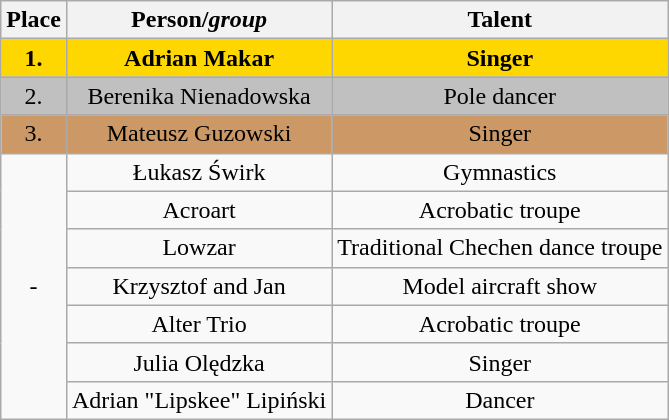<table class="sortable wikitable" style="text-align: center;">
<tr>
<th>Place</th>
<th>Person/<em>group</em></th>
<th>Talent</th>
</tr>
<tr bgcolor=gold>
<td><strong>1.</strong></td>
<td><strong>Adrian Makar</strong></td>
<td><strong>Singer</strong></td>
</tr>
<tr bgcolor=silver>
<td>2.</td>
<td>Berenika Nienadowska</td>
<td>Pole dancer</td>
</tr>
<tr bgcolor="#cc9966">
<td>3.</td>
<td>Mateusz Guzowski</td>
<td>Singer</td>
</tr>
<tr>
<td rowspan="7">-</td>
<td>Łukasz Świrk</td>
<td>Gymnastics</td>
</tr>
<tr>
<td>Acroart</td>
<td>Acrobatic troupe</td>
</tr>
<tr>
<td>Lowzar</td>
<td>Traditional Chechen dance troupe</td>
</tr>
<tr>
<td>Krzysztof and Jan</td>
<td>Model aircraft show</td>
</tr>
<tr>
<td>Alter Trio</td>
<td>Acrobatic troupe</td>
</tr>
<tr>
<td>Julia Olędzka</td>
<td>Singer</td>
</tr>
<tr>
<td>Adrian "Lipskee" Lipiński</td>
<td>Dancer</td>
</tr>
</table>
